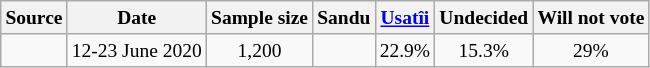<table class="wikitable" style="text-align:center; font-size:small;">
<tr>
<th>Source</th>
<th>Date</th>
<th>Sample size</th>
<th>Sandu<br></th>
<th><a href='#'>Usatîi</a><br></th>
<th>Undecided</th>
<th>Will not vote</th>
</tr>
<tr>
<td></td>
<td>12-23 June 2020</td>
<td>1,200</td>
<td></td>
<td>22.9%</td>
<td>15.3%</td>
<td>29%</td>
</tr>
</table>
